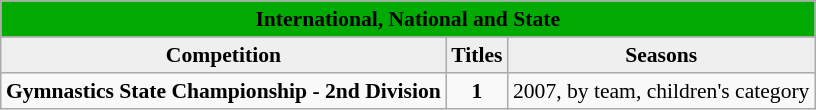<table border="2" cellpadding="3" cellspacing="0" style="margin: 1em 1em 1em 0; background: #f9f9f9; border: 1px #aaa solid; border-collapse: collapse; font-size: 90%;">
<tr bgcolor="#CCCCCC" align="center">
<th colspan="3" style="background: #00AA00;"><span>International, National and State</span></th>
</tr>
<tr bgcolor="#EFEFEF" align="center">
<td><span> <strong>Competition</strong></span></td>
<td><span><strong>Titles</strong></span></td>
<td><span> <strong>Seasons</strong></span></td>
</tr>
<tr>
<td><strong>Gymnastics State Championship - 2nd Division</strong></td>
<th align="center">1</th>
<td>2007, by team, children's category</td>
</tr>
</table>
